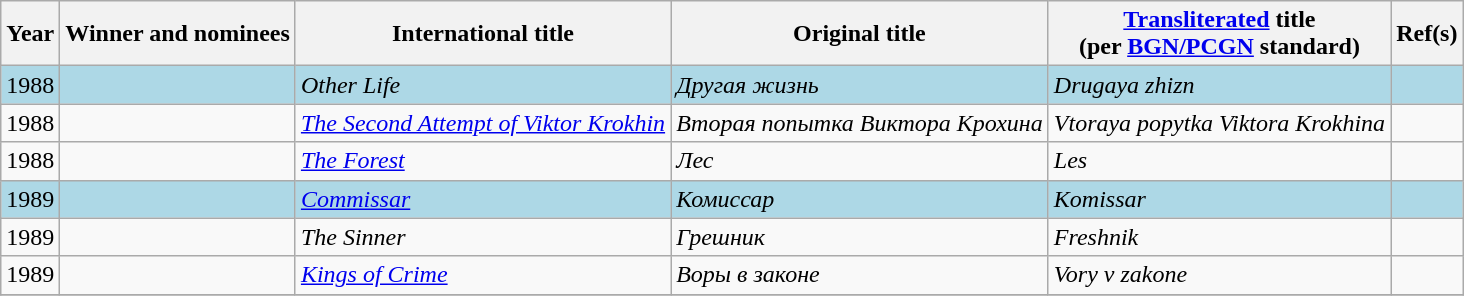<table class="wikitable sortable">
<tr>
<th scope="col">Year</th>
<th scope="col">Winner and nominees</th>
<th scope="col">International title</th>
<th scope="col">Original title</th>
<th scope="col"><a href='#'>Transliterated</a> title<br>(per <a href='#'>BGN/PCGN</a> standard)</th>
<th scope="col" class="unsortable">Ref(s)</th>
</tr>
<tr>
<td style="background-color:lightblue">1988</td>
<td style="background-color:lightblue"></td>
<td style="background-color:lightblue"><em>Other Life</em></td>
<td style="background-color:lightblue"><em>Другая жизнь</em></td>
<td style="background-color:lightblue"><em>Drugaya zhizn</em></td>
<td style="background-color:lightblue"></td>
</tr>
<tr>
<td>1988</td>
<td></td>
<td><em><a href='#'>The Second Attempt of Viktor Krokhin</a></em></td>
<td><em>Вторая попытка Виктора Крохина</em></td>
<td><em>Vtoraya popytka Viktora Krokhina</em></td>
<td></td>
</tr>
<tr>
<td>1988</td>
<td></td>
<td><em><a href='#'>The Forest</a></em></td>
<td><em>Лес</em></td>
<td><em>Les</em></td>
<td></td>
</tr>
<tr>
<td style="background-color:lightblue">1989</td>
<td style="background-color:lightblue"></td>
<td style="background-color:lightblue"><em><a href='#'>Commissar</a></em></td>
<td style="background-color:lightblue"><em>Комиссар</em></td>
<td style="background-color:lightblue"><em>Komissar</em></td>
<td style="background-color:lightblue"></td>
</tr>
<tr>
<td>1989</td>
<td></td>
<td><em>The Sinner</em></td>
<td><em>Грешник</em></td>
<td><em>Freshnik</em></td>
<td></td>
</tr>
<tr>
<td>1989</td>
<td></td>
<td><em><a href='#'>Kings of Crime</a></em></td>
<td><em>Воры в законе</em></td>
<td><em>Vory v zakone</em></td>
<td></td>
</tr>
<tr>
</tr>
</table>
